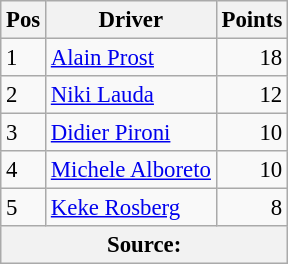<table class="wikitable" style="font-size: 95%;">
<tr>
<th>Pos</th>
<th>Driver</th>
<th>Points</th>
</tr>
<tr>
<td>1</td>
<td> <a href='#'>Alain Prost</a></td>
<td style="text-align:right;">18</td>
</tr>
<tr>
<td>2</td>
<td> <a href='#'>Niki Lauda</a></td>
<td style="text-align:right;">12</td>
</tr>
<tr>
<td>3</td>
<td> <a href='#'>Didier Pironi</a></td>
<td style="text-align:right;">10</td>
</tr>
<tr>
<td>4</td>
<td> <a href='#'>Michele Alboreto</a></td>
<td style="text-align:right;">10</td>
</tr>
<tr>
<td>5</td>
<td> <a href='#'>Keke Rosberg</a></td>
<td style="text-align:right;">8</td>
</tr>
<tr>
<th colspan=4>Source:</th>
</tr>
</table>
